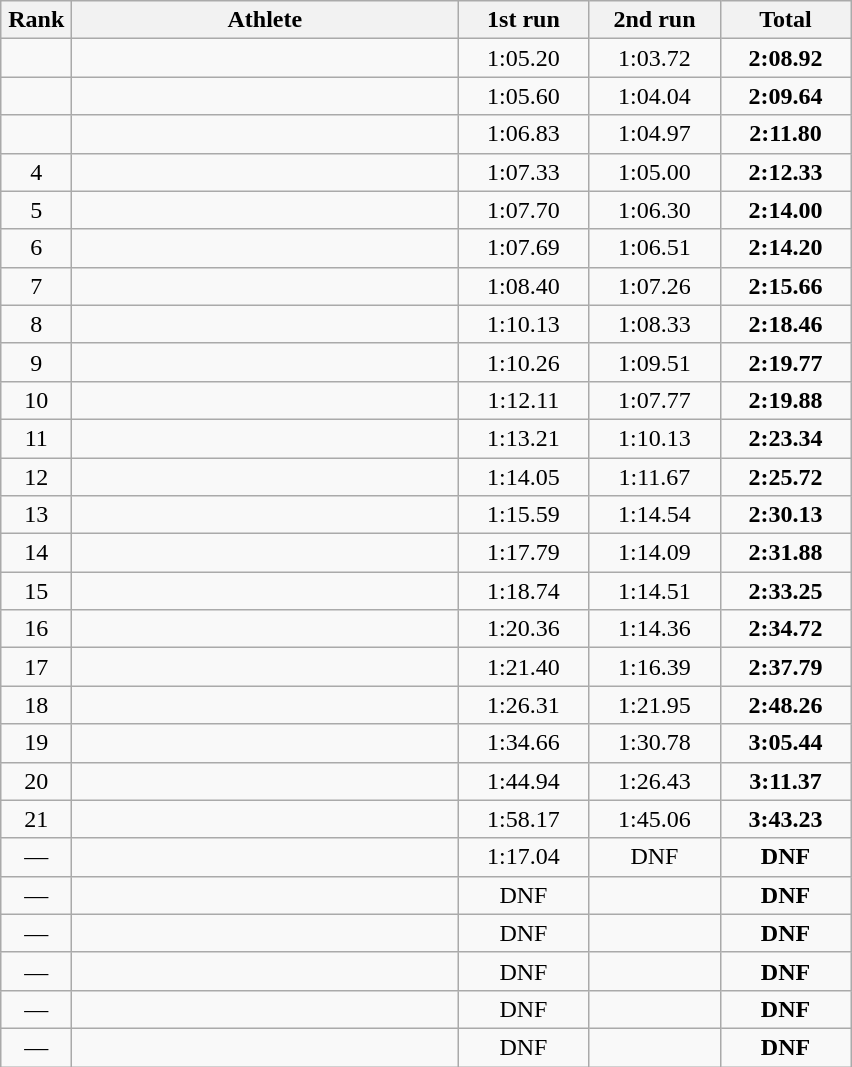<table class=wikitable style="text-align:center">
<tr>
<th width=40>Rank</th>
<th width=250>Athlete</th>
<th width=80>1st run</th>
<th width=80>2nd run</th>
<th width=80>Total</th>
</tr>
<tr>
<td></td>
<td align=left></td>
<td>1:05.20</td>
<td>1:03.72</td>
<td><strong>2:08.92</strong></td>
</tr>
<tr>
<td></td>
<td align=left></td>
<td>1:05.60</td>
<td>1:04.04</td>
<td><strong>2:09.64</strong></td>
</tr>
<tr>
<td></td>
<td align=left></td>
<td>1:06.83</td>
<td>1:04.97</td>
<td><strong>2:11.80</strong></td>
</tr>
<tr>
<td>4</td>
<td align=left></td>
<td>1:07.33</td>
<td>1:05.00</td>
<td><strong>2:12.33</strong></td>
</tr>
<tr>
<td>5</td>
<td align=left></td>
<td>1:07.70</td>
<td>1:06.30</td>
<td><strong>2:14.00</strong></td>
</tr>
<tr>
<td>6</td>
<td align=left></td>
<td>1:07.69</td>
<td>1:06.51</td>
<td><strong>2:14.20</strong></td>
</tr>
<tr>
<td>7</td>
<td align=left></td>
<td>1:08.40</td>
<td>1:07.26</td>
<td><strong>2:15.66</strong></td>
</tr>
<tr>
<td>8</td>
<td align=left></td>
<td>1:10.13</td>
<td>1:08.33</td>
<td><strong>2:18.46</strong></td>
</tr>
<tr>
<td>9</td>
<td align=left></td>
<td>1:10.26</td>
<td>1:09.51</td>
<td><strong>2:19.77</strong></td>
</tr>
<tr>
<td>10</td>
<td align=left></td>
<td>1:12.11</td>
<td>1:07.77</td>
<td><strong>2:19.88</strong></td>
</tr>
<tr>
<td>11</td>
<td align=left></td>
<td>1:13.21</td>
<td>1:10.13</td>
<td><strong>2:23.34</strong></td>
</tr>
<tr>
<td>12</td>
<td align=left></td>
<td>1:14.05</td>
<td>1:11.67</td>
<td><strong>2:25.72</strong></td>
</tr>
<tr>
<td>13</td>
<td align=left></td>
<td>1:15.59</td>
<td>1:14.54</td>
<td><strong>2:30.13</strong></td>
</tr>
<tr>
<td>14</td>
<td align=left></td>
<td>1:17.79</td>
<td>1:14.09</td>
<td><strong>2:31.88</strong></td>
</tr>
<tr>
<td>15</td>
<td align=left></td>
<td>1:18.74</td>
<td>1:14.51</td>
<td><strong>2:33.25</strong></td>
</tr>
<tr>
<td>16</td>
<td align=left></td>
<td>1:20.36</td>
<td>1:14.36</td>
<td><strong>2:34.72</strong></td>
</tr>
<tr>
<td>17</td>
<td align=left></td>
<td>1:21.40</td>
<td>1:16.39</td>
<td><strong>2:37.79</strong></td>
</tr>
<tr>
<td>18</td>
<td align=left></td>
<td>1:26.31</td>
<td>1:21.95</td>
<td><strong>2:48.26</strong></td>
</tr>
<tr>
<td>19</td>
<td align=left></td>
<td>1:34.66</td>
<td>1:30.78</td>
<td><strong>3:05.44</strong></td>
</tr>
<tr>
<td>20</td>
<td align=left></td>
<td>1:44.94</td>
<td>1:26.43</td>
<td><strong>3:11.37</strong></td>
</tr>
<tr>
<td>21</td>
<td align=left></td>
<td>1:58.17</td>
<td>1:45.06</td>
<td><strong>3:43.23</strong></td>
</tr>
<tr>
<td>—</td>
<td align=left></td>
<td>1:17.04</td>
<td>DNF</td>
<td><strong>DNF</strong></td>
</tr>
<tr>
<td>—</td>
<td align=left></td>
<td>DNF</td>
<td></td>
<td><strong>DNF</strong></td>
</tr>
<tr>
<td>—</td>
<td align=left></td>
<td>DNF</td>
<td></td>
<td><strong>DNF</strong></td>
</tr>
<tr>
<td>—</td>
<td align=left></td>
<td>DNF</td>
<td></td>
<td><strong>DNF</strong></td>
</tr>
<tr>
<td>—</td>
<td align=left></td>
<td>DNF</td>
<td></td>
<td><strong>DNF</strong></td>
</tr>
<tr>
<td>—</td>
<td align=left></td>
<td>DNF</td>
<td></td>
<td><strong>DNF</strong></td>
</tr>
</table>
